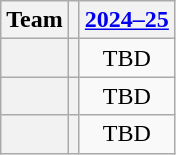<table class="wikitable" style="text-align:center;">
<tr>
<th>Team</th>
<th></th>
<th><a href='#'>2024–25</a></th>
</tr>
<tr>
<th style="text-align:left;"></th>
<th></th>
<td>TBD</td>
</tr>
<tr>
<th style="text-align:left;"></th>
<th></th>
<td>TBD</td>
</tr>
<tr>
<th style="text-align:left;"></th>
<th></th>
<td>TBD</td>
</tr>
</table>
